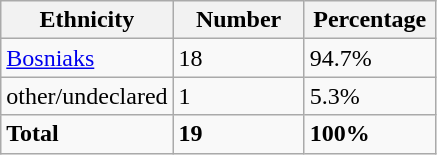<table class="wikitable">
<tr>
<th width="100px">Ethnicity</th>
<th width="80px">Number</th>
<th width="80px">Percentage</th>
</tr>
<tr>
<td><a href='#'>Bosniaks</a></td>
<td>18</td>
<td>94.7%</td>
</tr>
<tr>
<td>other/undeclared</td>
<td>1</td>
<td>5.3%</td>
</tr>
<tr>
<td><strong>Total</strong></td>
<td><strong>19</strong></td>
<td><strong>100%</strong></td>
</tr>
</table>
